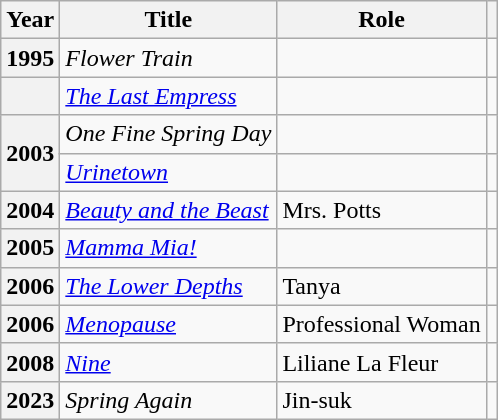<table class="wikitable plainrowheaders">
<tr>
<th scope="col">Year</th>
<th scope="col">Title</th>
<th scope="col">Role</th>
<th scope="col" class="unsortable"></th>
</tr>
<tr>
<th scope="row">1995</th>
<td><em>Flower Train</em></td>
<td></td>
<td style="text-align:center"></td>
</tr>
<tr>
<th scope="row"></th>
<td><em><a href='#'>The Last Empress</a></em></td>
<td></td>
<td style="text-align:center"></td>
</tr>
<tr>
<th scope="row" rowspan="2">2003</th>
<td><em>One Fine Spring Day</em></td>
<td></td>
<td style="text-align:center"></td>
</tr>
<tr>
<td><em><a href='#'>Urinetown</a></em></td>
<td></td>
<td style="text-align:center"></td>
</tr>
<tr>
<th scope="row">2004</th>
<td><em><a href='#'>Beauty and the Beast</a></em></td>
<td>Mrs. Potts</td>
<td style="text-align:center"></td>
</tr>
<tr>
<th scope="row">2005</th>
<td><em><a href='#'>Mamma Mia!</a></em></td>
<td></td>
<td style="text-align:center"></td>
</tr>
<tr>
<th scope="row">2006</th>
<td><em><a href='#'>The Lower Depths</a></em></td>
<td>Tanya</td>
<td style="text-align:center"></td>
</tr>
<tr>
<th scope="row">2006</th>
<td><em><a href='#'>Menopause</a></em></td>
<td>Professional Woman</td>
<td style="text-align:center"></td>
</tr>
<tr>
<th scope="row">2008</th>
<td><em><a href='#'>Nine</a></em></td>
<td>Liliane La Fleur</td>
<td style="text-align:center"></td>
</tr>
<tr>
<th scope="row">2023</th>
<td><em>Spring Again</em></td>
<td>Jin-suk</td>
<td style="text-align:center"></td>
</tr>
</table>
